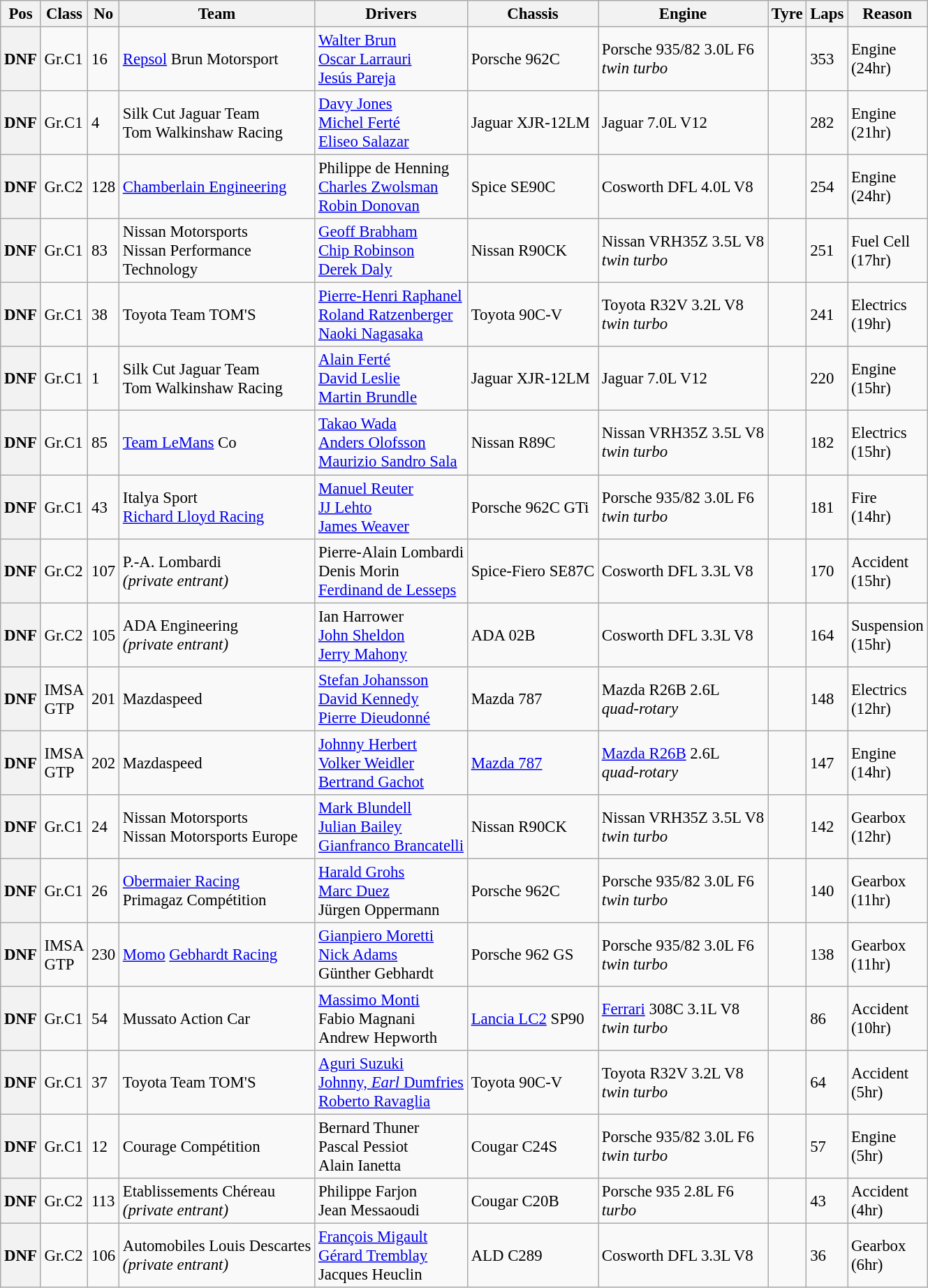<table class="wikitable" style="font-size: 95%;">
<tr>
<th>Pos</th>
<th>Class</th>
<th>No</th>
<th>Team</th>
<th>Drivers</th>
<th>Chassis</th>
<th>Engine</th>
<th>Tyre</th>
<th>Laps</th>
<th>Reason</th>
</tr>
<tr>
<th>DNF</th>
<td>Gr.C1</td>
<td>16</td>
<td> <a href='#'>Repsol</a> Brun Motorsport</td>
<td> <a href='#'>Walter Brun</a><br> <a href='#'>Oscar Larrauri</a><br> <a href='#'>Jesús Pareja</a></td>
<td>Porsche 962C</td>
<td>Porsche 935/82 3.0L F6<br><em>twin turbo</em></td>
<td></td>
<td>353</td>
<td>Engine<br>(24hr)</td>
</tr>
<tr>
<th>DNF</th>
<td>Gr.C1</td>
<td>4</td>
<td> Silk Cut Jaguar Team<br> Tom Walkinshaw Racing</td>
<td> <a href='#'>Davy Jones</a><br> <a href='#'>Michel Ferté</a><br> <a href='#'>Eliseo Salazar</a></td>
<td>Jaguar XJR-12LM</td>
<td>Jaguar 7.0L V12</td>
<td></td>
<td>282</td>
<td>Engine<br>(21hr)</td>
</tr>
<tr>
<th>DNF</th>
<td>Gr.C2</td>
<td>128</td>
<td> <a href='#'>Chamberlain Engineering</a></td>
<td> Philippe de Henning<br> <a href='#'>Charles Zwolsman</a><br> <a href='#'>Robin Donovan</a></td>
<td>Spice SE90C</td>
<td>Cosworth DFL 4.0L V8</td>
<td></td>
<td>254</td>
<td>Engine<br>(24hr)</td>
</tr>
<tr>
<th>DNF</th>
<td>Gr.C1</td>
<td>83</td>
<td> Nissan Motorsports<br> Nissan Performance <br>Technology</td>
<td> <a href='#'>Geoff Brabham</a><br> <a href='#'>Chip Robinson</a><br>  <a href='#'>Derek Daly</a></td>
<td>Nissan R90CK</td>
<td>Nissan VRH35Z 3.5L V8<br><em>twin turbo</em></td>
<td></td>
<td>251</td>
<td>Fuel Cell<br>(17hr)</td>
</tr>
<tr>
<th>DNF</th>
<td>Gr.C1</td>
<td>38</td>
<td> Toyota Team TOM'S</td>
<td> <a href='#'>Pierre-Henri Raphanel</a><br> <a href='#'>Roland Ratzenberger</a><br>  <a href='#'>Naoki Nagasaka</a></td>
<td>Toyota 90C-V</td>
<td>Toyota R32V 3.2L V8<br><em>twin turbo</em></td>
<td></td>
<td>241</td>
<td>Electrics<br>(19hr)</td>
</tr>
<tr>
<th>DNF</th>
<td>Gr.C1</td>
<td>1</td>
<td> Silk Cut Jaguar Team<br> Tom Walkinshaw Racing</td>
<td> <a href='#'>Alain Ferté</a><br> <a href='#'>David Leslie</a><br> <a href='#'>Martin Brundle</a></td>
<td>Jaguar XJR-12LM</td>
<td>Jaguar 7.0L V12</td>
<td></td>
<td>220</td>
<td>Engine<br>(15hr)</td>
</tr>
<tr>
<th>DNF</th>
<td>Gr.C1</td>
<td>85</td>
<td> <a href='#'>Team LeMans</a> Co</td>
<td> <a href='#'>Takao Wada</a><br> <a href='#'>Anders Olofsson</a><br> <a href='#'>Maurizio Sandro Sala</a></td>
<td>Nissan R89C</td>
<td>Nissan VRH35Z 3.5L V8<br><em>twin turbo</em></td>
<td></td>
<td>182</td>
<td>Electrics<br>(15hr)</td>
</tr>
<tr>
<th>DNF</th>
<td>Gr.C1</td>
<td>43</td>
<td> Italya Sport<br> <a href='#'>Richard Lloyd Racing</a></td>
<td> <a href='#'>Manuel Reuter</a><br> <a href='#'>JJ Lehto</a><br> <a href='#'>James Weaver</a></td>
<td>Porsche 962C GTi</td>
<td>Porsche 935/82 3.0L F6<br><em>twin turbo</em></td>
<td></td>
<td>181</td>
<td>Fire<br>(14hr)</td>
</tr>
<tr>
<th>DNF</th>
<td>Gr.C2</td>
<td>107</td>
<td> P.-A. Lombardi<br><em>(private entrant)</em></td>
<td> Pierre-Alain Lombardi<br> Denis Morin<br> <a href='#'>Ferdinand de Lesseps</a></td>
<td>Spice-Fiero SE87C</td>
<td>Cosworth DFL 3.3L V8</td>
<td></td>
<td>170</td>
<td>Accident<br>(15hr)</td>
</tr>
<tr>
<th>DNF</th>
<td>Gr.C2</td>
<td>105</td>
<td> ADA Engineering<br><em>(private entrant)</em></td>
<td> Ian Harrower<br> <a href='#'>John Sheldon</a><br> <a href='#'>Jerry Mahony</a></td>
<td>ADA 02B</td>
<td>Cosworth DFL 3.3L V8</td>
<td></td>
<td>164</td>
<td>Suspension<br>(15hr)</td>
</tr>
<tr>
<th>DNF</th>
<td>IMSA<br>GTP</td>
<td>201</td>
<td> Mazdaspeed</td>
<td> <a href='#'>Stefan Johansson</a><br> <a href='#'>David Kennedy</a><br> <a href='#'>Pierre Dieudonné</a></td>
<td>Mazda 787</td>
<td>Mazda R26B 2.6L<br> <em>quad-rotary</em></td>
<td></td>
<td>148</td>
<td>Electrics<br>(12hr)</td>
</tr>
<tr>
<th>DNF</th>
<td>IMSA<br>GTP</td>
<td>202</td>
<td> Mazdaspeed</td>
<td> <a href='#'>Johnny Herbert</a><br> <a href='#'>Volker Weidler</a><br> <a href='#'>Bertrand Gachot</a></td>
<td><a href='#'>Mazda 787</a></td>
<td><a href='#'>Mazda R26B</a> 2.6L<br> <em>quad-rotary</em></td>
<td></td>
<td>147</td>
<td>Engine<br>(14hr)</td>
</tr>
<tr>
<th>DNF</th>
<td>Gr.C1</td>
<td>24</td>
<td> Nissan Motorsports<br> Nissan Motorsports Europe</td>
<td> <a href='#'>Mark Blundell</a><br> <a href='#'>Julian Bailey</a><br>  <a href='#'>Gianfranco Brancatelli</a></td>
<td>Nissan R90CK</td>
<td>Nissan VRH35Z 3.5L V8<br><em>twin turbo</em></td>
<td></td>
<td>142</td>
<td>Gearbox<br>(12hr)</td>
</tr>
<tr>
<th>DNF</th>
<td>Gr.C1</td>
<td>26</td>
<td> <a href='#'>Obermaier Racing</a><br> Primagaz Compétition</td>
<td> <a href='#'>Harald Grohs</a><br> <a href='#'>Marc Duez</a><br> Jürgen Oppermann</td>
<td>Porsche 962C</td>
<td>Porsche 935/82 3.0L F6<br><em>twin turbo</em></td>
<td></td>
<td>140</td>
<td>Gearbox<br>(11hr)</td>
</tr>
<tr>
<th>DNF</th>
<td>IMSA<br>GTP</td>
<td>230</td>
<td> <a href='#'>Momo</a> <a href='#'>Gebhardt Racing</a></td>
<td> <a href='#'>Gianpiero Moretti</a><br> <a href='#'>Nick Adams</a><br> Günther Gebhardt</td>
<td>Porsche 962 GS</td>
<td>Porsche 935/82 3.0L F6<br><em>twin turbo</em></td>
<td></td>
<td>138</td>
<td>Gearbox<br>(11hr)</td>
</tr>
<tr>
<th>DNF</th>
<td>Gr.C1</td>
<td>54</td>
<td> Mussato Action Car</td>
<td> <a href='#'>Massimo Monti</a><br> Fabio Magnani<br> Andrew Hepworth</td>
<td><a href='#'>Lancia LC2</a> SP90</td>
<td><a href='#'>Ferrari</a> 308C 3.1L V8<br><em>twin turbo</em></td>
<td></td>
<td>86</td>
<td>Accident<br>(10hr)</td>
</tr>
<tr>
<th>DNF</th>
<td>Gr.C1</td>
<td>37</td>
<td> Toyota Team TOM'S</td>
<td> <a href='#'>Aguri Suzuki</a><br> <a href='#'>Johnny, <em>Earl</em> Dumfries</a><br> <a href='#'>Roberto Ravaglia</a></td>
<td>Toyota 90C-V</td>
<td>Toyota R32V 3.2L V8<br><em>twin turbo</em></td>
<td></td>
<td>64</td>
<td>Accident<br>(5hr)</td>
</tr>
<tr>
<th>DNF</th>
<td>Gr.C1</td>
<td>12</td>
<td> Courage Compétition</td>
<td> Bernard Thuner<br> Pascal Pessiot <br> Alain Ianetta</td>
<td>Cougar C24S</td>
<td>Porsche 935/82 3.0L F6<br><em>twin turbo</em></td>
<td></td>
<td>57</td>
<td>Engine<br>(5hr)</td>
</tr>
<tr>
<th>DNF</th>
<td>Gr.C2</td>
<td>113</td>
<td> Etablissements Chéreau<br><em>(private entrant)</em></td>
<td> Philippe Farjon<br> Jean Messaoudi</td>
<td>Cougar C20B</td>
<td>Porsche 935 2.8L F6 <br><em>turbo</em></td>
<td></td>
<td>43</td>
<td>Accident<br>(4hr)</td>
</tr>
<tr>
<th>DNF</th>
<td>Gr.C2</td>
<td>106</td>
<td> Automobiles Louis Descartes<br><em>(private entrant)</em></td>
<td> <a href='#'>François Migault</a><br> <a href='#'>Gérard Tremblay</a><br> Jacques Heuclin</td>
<td>ALD C289</td>
<td>Cosworth DFL 3.3L V8</td>
<td></td>
<td>36</td>
<td>Gearbox<br>(6hr)</td>
</tr>
</table>
